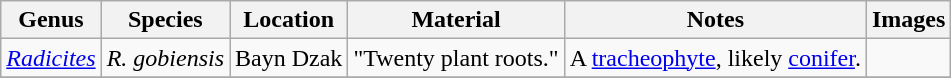<table class="wikitable sortable">
<tr>
<th>Genus</th>
<th>Species</th>
<th>Location</th>
<th>Material</th>
<th>Notes</th>
<th>Images</th>
</tr>
<tr>
<td><em><a href='#'>Radicites</a></em></td>
<td><em>R. gobiensis</em></td>
<td>Bayn Dzak</td>
<td>"Twenty plant roots."</td>
<td>A <a href='#'>tracheophyte</a>, likely <a href='#'>conifer</a>.</td>
<td></td>
</tr>
<tr>
</tr>
</table>
